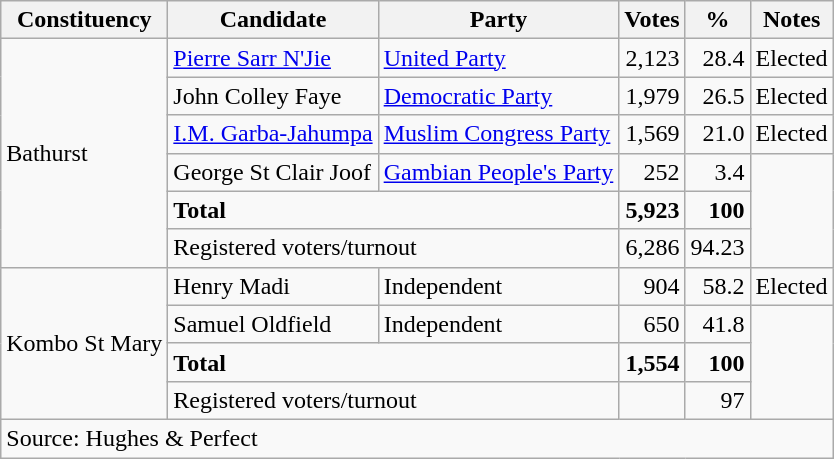<table class=wikitable style=text-align:right>
<tr>
<th>Constituency</th>
<th>Candidate</th>
<th>Party</th>
<th>Votes</th>
<th>%</th>
<th>Notes</th>
</tr>
<tr>
<td align=left rowspan=6>Bathurst</td>
<td align=left><a href='#'>Pierre Sarr N'Jie</a></td>
<td align=left><a href='#'>United Party</a></td>
<td>2,123</td>
<td>28.4</td>
<td>Elected</td>
</tr>
<tr>
<td align=left>John Colley Faye</td>
<td align=left><a href='#'>Democratic Party</a></td>
<td>1,979</td>
<td>26.5</td>
<td>Elected</td>
</tr>
<tr>
<td align=left><a href='#'>I.M. Garba-Jahumpa</a></td>
<td align=left><a href='#'>Muslim Congress Party</a></td>
<td>1,569</td>
<td>21.0</td>
<td>Elected</td>
</tr>
<tr>
<td align=left>George St Clair Joof</td>
<td align=left><a href='#'>Gambian People's Party</a></td>
<td>252</td>
<td>3.4</td>
<td rowspan=3></td>
</tr>
<tr>
<td align=left colspan=2><strong>Total</strong></td>
<td><strong>5,923</strong></td>
<td><strong>100</strong></td>
</tr>
<tr>
<td align=left colspan=2>Registered voters/turnout</td>
<td>6,286</td>
<td>94.23</td>
</tr>
<tr>
<td align=left rowspan=4>Kombo St Mary</td>
<td align=left>Henry Madi</td>
<td align=left>Independent</td>
<td>904</td>
<td>58.2</td>
<td>Elected</td>
</tr>
<tr>
<td align=left>Samuel Oldfield</td>
<td align=left>Independent</td>
<td>650</td>
<td>41.8</td>
<td rowspan=3></td>
</tr>
<tr>
<td align=left colspan=2><strong>Total</strong></td>
<td><strong>1,554</strong></td>
<td><strong>100</strong></td>
</tr>
<tr>
<td align=left colspan=2>Registered voters/turnout</td>
<td></td>
<td>97</td>
</tr>
<tr>
<td align=left colspan=6>Source: Hughes & Perfect</td>
</tr>
</table>
